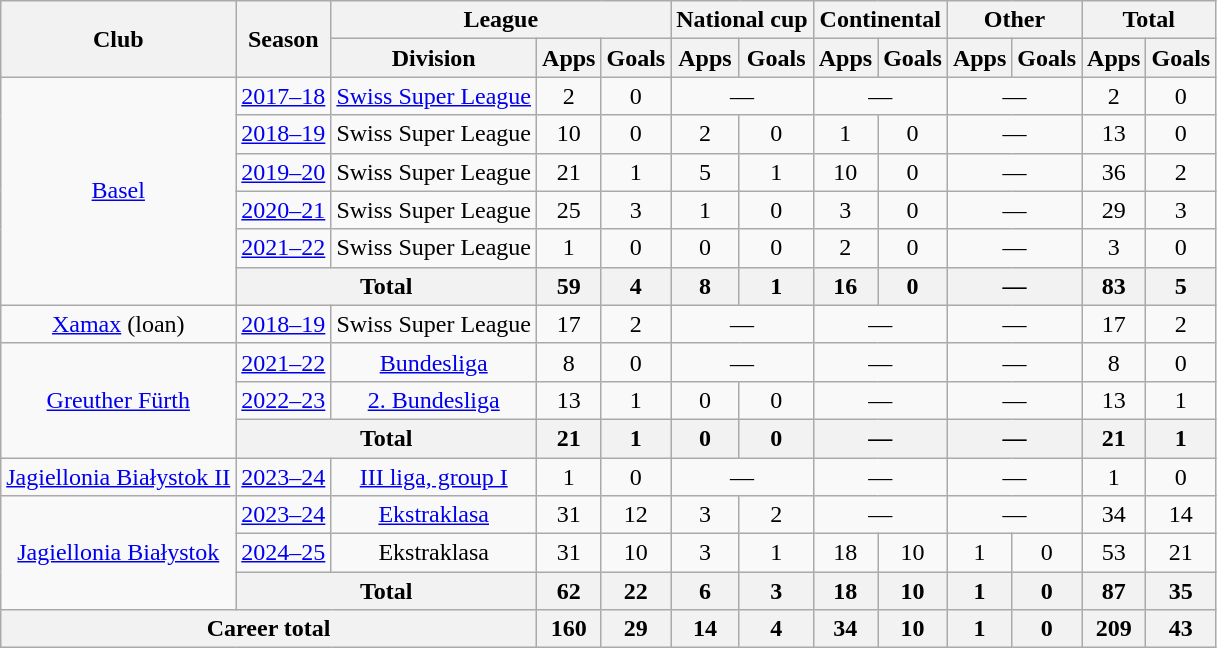<table class="wikitable" style="text-align: center;">
<tr>
<th rowspan="2">Club</th>
<th rowspan="2">Season</th>
<th colspan="3">League</th>
<th colspan="2">National cup</th>
<th colspan="2">Continental</th>
<th colspan="2">Other</th>
<th colspan="2">Total</th>
</tr>
<tr>
<th>Division</th>
<th>Apps</th>
<th>Goals</th>
<th>Apps</th>
<th>Goals</th>
<th>Apps</th>
<th>Goals</th>
<th>Apps</th>
<th>Goals</th>
<th>Apps</th>
<th>Goals</th>
</tr>
<tr>
<td rowspan="6"><a href='#'>Basel</a></td>
<td><a href='#'>2017–18</a></td>
<td><a href='#'>Swiss Super League</a></td>
<td>2</td>
<td>0</td>
<td colspan="2">—</td>
<td colspan="2">—</td>
<td colspan="2">—</td>
<td>2</td>
<td>0</td>
</tr>
<tr>
<td><a href='#'>2018–19</a></td>
<td>Swiss Super League</td>
<td>10</td>
<td>0</td>
<td>2</td>
<td>0</td>
<td>1</td>
<td>0</td>
<td colspan="2">—</td>
<td>13</td>
<td>0</td>
</tr>
<tr>
<td><a href='#'>2019–20</a></td>
<td>Swiss Super League</td>
<td>21</td>
<td>1</td>
<td>5</td>
<td>1</td>
<td>10</td>
<td>0</td>
<td colspan="2">—</td>
<td>36</td>
<td>2</td>
</tr>
<tr>
<td><a href='#'>2020–21</a></td>
<td>Swiss Super League</td>
<td>25</td>
<td>3</td>
<td>1</td>
<td>0</td>
<td>3</td>
<td>0</td>
<td colspan="2">—</td>
<td>29</td>
<td>3</td>
</tr>
<tr>
<td><a href='#'>2021–22</a></td>
<td>Swiss Super League</td>
<td>1</td>
<td>0</td>
<td>0</td>
<td>0</td>
<td>2</td>
<td>0</td>
<td colspan="2">—</td>
<td>3</td>
<td>0</td>
</tr>
<tr>
<th colspan="2">Total</th>
<th>59</th>
<th>4</th>
<th>8</th>
<th>1</th>
<th>16</th>
<th>0</th>
<th colspan="2">—</th>
<th>83</th>
<th>5</th>
</tr>
<tr>
<td><a href='#'>Xamax</a> (loan)</td>
<td><a href='#'>2018–19</a></td>
<td>Swiss Super League</td>
<td>17</td>
<td>2</td>
<td colspan="2">—</td>
<td colspan="2">—</td>
<td colspan="2">—</td>
<td>17</td>
<td>2</td>
</tr>
<tr>
<td rowspan="3"><a href='#'>Greuther Fürth</a></td>
<td><a href='#'>2021–22</a></td>
<td><a href='#'>Bundesliga</a></td>
<td>8</td>
<td>0</td>
<td colspan="2">—</td>
<td colspan="2">—</td>
<td colspan="2">—</td>
<td>8</td>
<td>0</td>
</tr>
<tr>
<td><a href='#'>2022–23</a></td>
<td><a href='#'>2. Bundesliga</a></td>
<td>13</td>
<td>1</td>
<td>0</td>
<td>0</td>
<td colspan="2">—</td>
<td colspan="2">—</td>
<td>13</td>
<td>1</td>
</tr>
<tr>
<th colspan="2">Total</th>
<th>21</th>
<th>1</th>
<th>0</th>
<th>0</th>
<th colspan="2">—</th>
<th colspan="2">—</th>
<th>21</th>
<th>1</th>
</tr>
<tr>
<td><a href='#'>Jagiellonia Białystok II</a></td>
<td><a href='#'>2023–24</a></td>
<td><a href='#'>III liga, group I</a></td>
<td>1</td>
<td>0</td>
<td colspan="2">—</td>
<td colspan="2">—</td>
<td colspan="2">—</td>
<td>1</td>
<td>0</td>
</tr>
<tr>
<td rowspan="3"><a href='#'>Jagiellonia Białystok</a></td>
<td><a href='#'>2023–24</a></td>
<td><a href='#'>Ekstraklasa</a></td>
<td>31</td>
<td>12</td>
<td>3</td>
<td>2</td>
<td colspan="2">—</td>
<td colspan="2">—</td>
<td>34</td>
<td>14</td>
</tr>
<tr>
<td><a href='#'>2024–25</a></td>
<td>Ekstraklasa</td>
<td>31</td>
<td>10</td>
<td>3</td>
<td>1</td>
<td>18</td>
<td>10</td>
<td>1</td>
<td>0</td>
<td>53</td>
<td>21</td>
</tr>
<tr>
<th colspan="2">Total</th>
<th>62</th>
<th>22</th>
<th>6</th>
<th>3</th>
<th>18</th>
<th>10</th>
<th>1</th>
<th>0</th>
<th>87</th>
<th>35</th>
</tr>
<tr>
<th colspan="3">Career total</th>
<th>160</th>
<th>29</th>
<th>14</th>
<th>4</th>
<th>34</th>
<th>10</th>
<th>1</th>
<th>0</th>
<th>209</th>
<th>43</th>
</tr>
</table>
